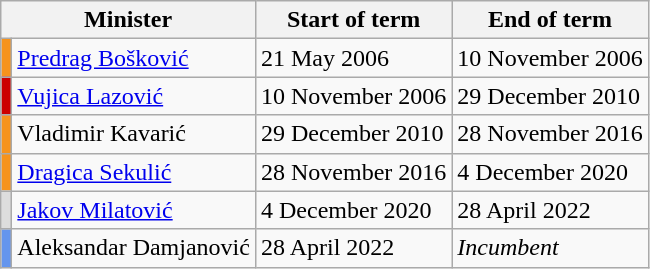<table class="wikitable">
<tr>
<th colspan=2>Minister</th>
<th>Start of term</th>
<th>End of term</th>
</tr>
<tr>
<th style="background:#F6931D;"></th>
<td><a href='#'>Predrag Bošković</a></td>
<td>21 May 2006</td>
<td>10 November 2006</td>
</tr>
<tr>
<th style="background:#cc0000;"></th>
<td><a href='#'>Vujica Lazović</a></td>
<td>10 November 2006</td>
<td>29 December 2010</td>
</tr>
<tr>
<th style="background:#F6931D;"></th>
<td>Vladimir Kavarić</td>
<td>29 December 2010</td>
<td>28 November 2016</td>
</tr>
<tr>
<th style="background:#F6931D;"></th>
<td><a href='#'>Dragica Sekulić</a></td>
<td>28 November 2016</td>
<td>4 December 2020</td>
</tr>
<tr>
<th style="background:#dddddd;"></th>
<td><a href='#'>Jakov Milatović</a></td>
<td>4 December 2020</td>
<td>28 April 2022</td>
</tr>
<tr>
<th style="background:cornflowerblue;"></th>
<td>Aleksandar Damjanović</td>
<td>28 April 2022</td>
<td><em>Incumbent</em></td>
</tr>
</table>
